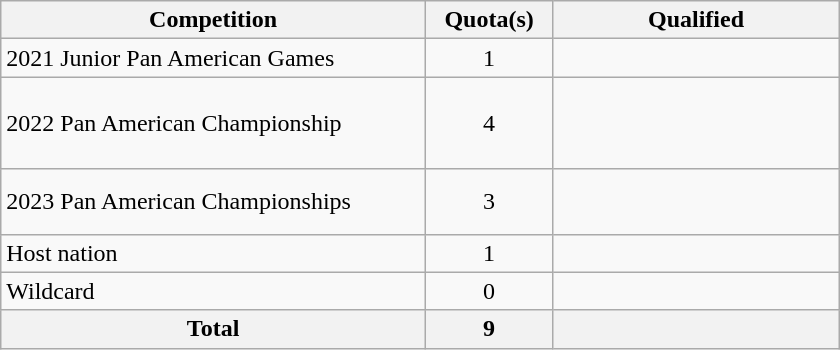<table class = "wikitable" width=560>
<tr>
<th width=300>Competition</th>
<th width=80>Quota(s)</th>
<th width=200>Qualified</th>
</tr>
<tr>
<td>2021 Junior Pan American Games</td>
<td align="center">1</td>
<td></td>
</tr>
<tr>
<td>2022 Pan American Championship</td>
<td align="center">4</td>
<td><br><br><br></td>
</tr>
<tr>
<td>2023 Pan American Championships</td>
<td align="center">3</td>
<td><br><br></td>
</tr>
<tr>
<td>Host nation</td>
<td align="center">1</td>
<td></td>
</tr>
<tr>
<td>Wildcard</td>
<td align="center">0</td>
<td></td>
</tr>
<tr>
<th>Total</th>
<th>9</th>
<th></th>
</tr>
</table>
